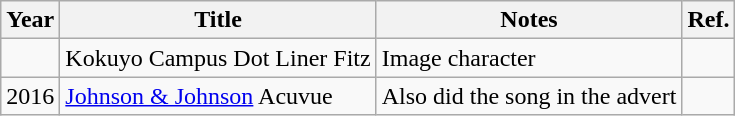<table class="wikitable">
<tr>
<th>Year</th>
<th>Title</th>
<th>Notes</th>
<th>Ref.</th>
</tr>
<tr>
<td></td>
<td>Kokuyo Campus Dot Liner Fitz</td>
<td>Image character</td>
<td></td>
</tr>
<tr>
<td>2016</td>
<td><a href='#'>Johnson & Johnson</a> Acuvue</td>
<td>Also did the song in the advert</td>
<td></td>
</tr>
</table>
